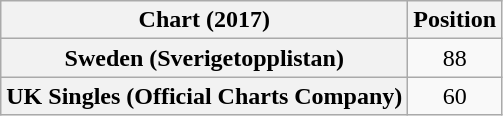<table class="wikitable plainrowheaders sortable" style="text-align:center">
<tr>
<th scope="col">Chart (2017)</th>
<th scope="col">Position</th>
</tr>
<tr>
<th scope="row">Sweden (Sverigetopplistan)</th>
<td>88</td>
</tr>
<tr>
<th scope="row">UK Singles (Official Charts Company)</th>
<td>60</td>
</tr>
</table>
